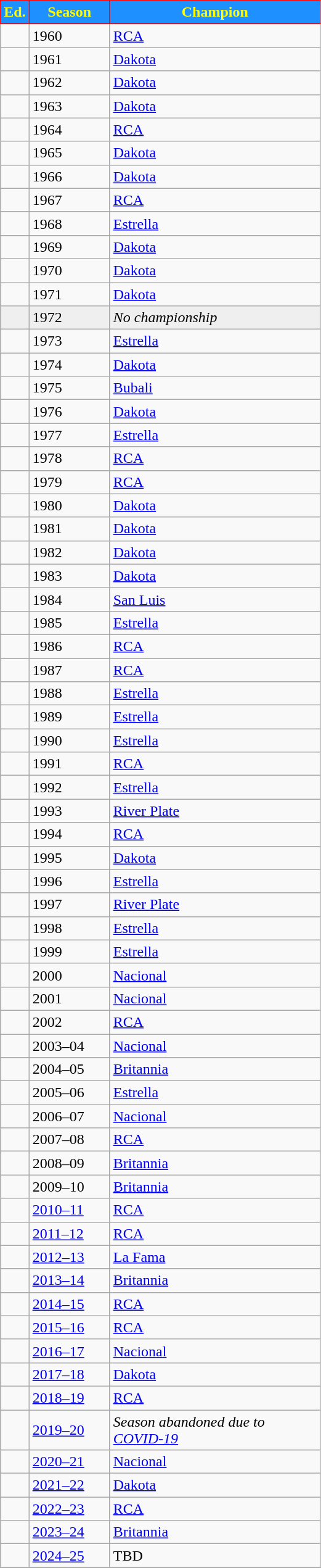<table class="wikitable sortable">
<tr>
<th width=px style="background:dodgerblue; color:yellow; border:1px solid red;">Ed.</th>
<th width=80px style="background:dodgerblue; color:yellow; border:1px solid red;">Season</th>
<th width=220px style="background:dodgerblue; color:yellow; border:1px solid red;">Champion</th>
</tr>
<tr>
<td></td>
<td>1960</td>
<td><a href='#'>RCA</a></td>
</tr>
<tr>
<td></td>
<td>1961</td>
<td><a href='#'>Dakota</a></td>
</tr>
<tr>
<td></td>
<td>1962</td>
<td><a href='#'>Dakota</a></td>
</tr>
<tr>
<td></td>
<td>1963</td>
<td><a href='#'>Dakota</a></td>
</tr>
<tr>
<td></td>
<td>1964</td>
<td><a href='#'>RCA</a></td>
</tr>
<tr>
<td></td>
<td>1965</td>
<td><a href='#'>Dakota</a></td>
</tr>
<tr>
<td></td>
<td>1966</td>
<td><a href='#'>Dakota</a></td>
</tr>
<tr>
<td></td>
<td>1967</td>
<td><a href='#'>RCA</a></td>
</tr>
<tr>
<td></td>
<td>1968</td>
<td><a href='#'>Estrella</a></td>
</tr>
<tr>
<td></td>
<td>1969</td>
<td><a href='#'>Dakota</a></td>
</tr>
<tr>
<td></td>
<td>1970</td>
<td><a href='#'>Dakota</a></td>
</tr>
<tr>
<td></td>
<td>1971</td>
<td><a href='#'>Dakota</a></td>
</tr>
<tr bgcolor=#efefef>
<td></td>
<td>1972</td>
<td><em>No championship</em></td>
</tr>
<tr>
<td></td>
<td>1973</td>
<td><a href='#'>Estrella</a></td>
</tr>
<tr>
<td></td>
<td>1974</td>
<td><a href='#'>Dakota</a></td>
</tr>
<tr>
<td></td>
<td>1975</td>
<td><a href='#'>Bubali</a></td>
</tr>
<tr>
<td></td>
<td>1976</td>
<td><a href='#'>Dakota</a></td>
</tr>
<tr>
<td></td>
<td>1977</td>
<td><a href='#'>Estrella</a></td>
</tr>
<tr>
<td></td>
<td>1978</td>
<td><a href='#'>RCA</a></td>
</tr>
<tr>
<td></td>
<td>1979</td>
<td><a href='#'>RCA</a></td>
</tr>
<tr>
<td></td>
<td>1980</td>
<td><a href='#'>Dakota</a></td>
</tr>
<tr>
<td></td>
<td>1981</td>
<td><a href='#'>Dakota</a></td>
</tr>
<tr>
<td></td>
<td>1982</td>
<td><a href='#'>Dakota</a></td>
</tr>
<tr>
<td></td>
<td>1983</td>
<td><a href='#'>Dakota</a></td>
</tr>
<tr>
<td></td>
<td>1984</td>
<td><a href='#'>San Luis</a></td>
</tr>
<tr>
<td></td>
<td>1985</td>
<td><a href='#'>Estrella</a></td>
</tr>
<tr>
<td></td>
<td>1986</td>
<td><a href='#'>RCA</a></td>
</tr>
<tr>
<td></td>
<td>1987</td>
<td><a href='#'>RCA</a></td>
</tr>
<tr>
<td></td>
<td>1988</td>
<td><a href='#'>Estrella</a></td>
</tr>
<tr>
<td></td>
<td>1989</td>
<td><a href='#'>Estrella</a></td>
</tr>
<tr>
<td></td>
<td>1990</td>
<td><a href='#'>Estrella</a></td>
</tr>
<tr>
<td></td>
<td>1991</td>
<td><a href='#'>RCA</a></td>
</tr>
<tr>
<td></td>
<td>1992</td>
<td><a href='#'>Estrella</a></td>
</tr>
<tr>
<td></td>
<td>1993</td>
<td><a href='#'>River Plate</a></td>
</tr>
<tr>
<td></td>
<td>1994</td>
<td><a href='#'>RCA</a></td>
</tr>
<tr>
<td></td>
<td>1995</td>
<td><a href='#'>Dakota</a></td>
</tr>
<tr>
<td></td>
<td>1996</td>
<td><a href='#'>Estrella</a></td>
</tr>
<tr>
<td></td>
<td>1997</td>
<td><a href='#'>River Plate</a></td>
</tr>
<tr>
<td></td>
<td>1998</td>
<td><a href='#'>Estrella</a></td>
</tr>
<tr>
<td></td>
<td>1999</td>
<td><a href='#'>Estrella</a></td>
</tr>
<tr>
<td></td>
<td>2000</td>
<td><a href='#'>Nacional</a></td>
</tr>
<tr>
<td></td>
<td>2001</td>
<td><a href='#'>Nacional</a></td>
</tr>
<tr>
<td></td>
<td>2002</td>
<td><a href='#'>RCA</a></td>
</tr>
<tr>
<td></td>
<td>2003–04</td>
<td><a href='#'>Nacional</a></td>
</tr>
<tr>
<td></td>
<td>2004–05</td>
<td><a href='#'>Britannia</a></td>
</tr>
<tr>
<td></td>
<td>2005–06</td>
<td><a href='#'>Estrella</a></td>
</tr>
<tr>
<td></td>
<td>2006–07</td>
<td><a href='#'>Nacional</a></td>
</tr>
<tr>
<td></td>
<td>2007–08</td>
<td><a href='#'>RCA</a></td>
</tr>
<tr>
<td></td>
<td>2008–09</td>
<td><a href='#'>Britannia</a></td>
</tr>
<tr>
<td></td>
<td>2009–10</td>
<td><a href='#'>Britannia</a></td>
</tr>
<tr>
<td></td>
<td><a href='#'>2010–11</a></td>
<td><a href='#'>RCA</a></td>
</tr>
<tr>
<td></td>
<td><a href='#'>2011–12</a></td>
<td><a href='#'>RCA</a></td>
</tr>
<tr>
<td></td>
<td><a href='#'>2012–13</a></td>
<td><a href='#'>La Fama</a></td>
</tr>
<tr>
<td></td>
<td><a href='#'>2013–14</a></td>
<td><a href='#'>Britannia</a></td>
</tr>
<tr>
<td></td>
<td><a href='#'>2014–15</a></td>
<td><a href='#'>RCA</a></td>
</tr>
<tr>
<td></td>
<td><a href='#'>2015–16</a></td>
<td><a href='#'>RCA</a></td>
</tr>
<tr>
<td></td>
<td><a href='#'>2016–17</a></td>
<td><a href='#'>Nacional</a></td>
</tr>
<tr>
<td></td>
<td><a href='#'>2017–18</a></td>
<td><a href='#'>Dakota</a></td>
</tr>
<tr>
<td></td>
<td><a href='#'>2018–19</a></td>
<td><a href='#'>RCA</a></td>
</tr>
<tr>
<td></td>
<td><a href='#'>2019–20</a></td>
<td><em>Season abandoned due to <a href='#'>COVID-19</a></em></td>
</tr>
<tr>
<td></td>
<td><a href='#'>2020–21</a></td>
<td><a href='#'>Nacional</a></td>
</tr>
<tr>
<td></td>
<td><a href='#'>2021–22</a></td>
<td><a href='#'>Dakota</a></td>
</tr>
<tr>
<td></td>
<td><a href='#'>2022–23</a></td>
<td><a href='#'>RCA</a></td>
</tr>
<tr>
<td></td>
<td><a href='#'>2023–24</a></td>
<td><a href='#'>Britannia</a></td>
</tr>
<tr>
<td></td>
<td><a href='#'>2024–25</a></td>
<td>TBD</td>
</tr>
<tr>
</tr>
</table>
